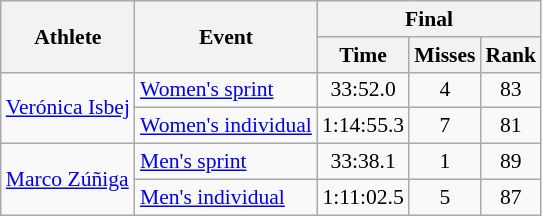<table class="wikitable" style="font-size:90%">
<tr>
<th rowspan="2">Athlete</th>
<th rowspan="2">Event</th>
<th colspan="3">Final</th>
</tr>
<tr>
<th>Time</th>
<th>Misses</th>
<th>Rank</th>
</tr>
<tr>
<td rowspan=2><a href='#'>Verónica Isbej</a></td>
<td><a href='#'>Women's sprint</a></td>
<td align="center">33:52.0</td>
<td align="center">4</td>
<td align="center">83</td>
</tr>
<tr>
<td><a href='#'>Women's individual</a></td>
<td align="center">1:14:55.3</td>
<td align="center">7</td>
<td align="center">81</td>
</tr>
<tr>
<td rowspan=2><a href='#'>Marco Zúñiga</a></td>
<td><a href='#'>Men's sprint</a></td>
<td align="center">33:38.1</td>
<td align="center">1</td>
<td align="center">89</td>
</tr>
<tr>
<td><a href='#'>Men's individual</a></td>
<td align="center">1:11:02.5</td>
<td align="center">5</td>
<td align="center">87</td>
</tr>
</table>
